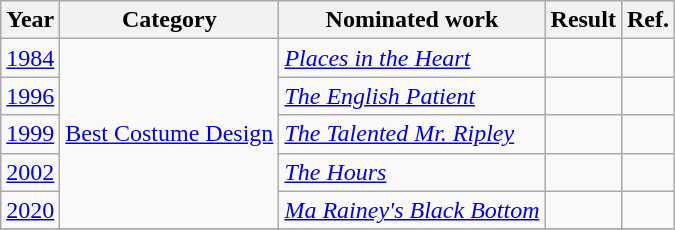<table class="wikitable">
<tr>
<th>Year</th>
<th>Category</th>
<th>Nominated work</th>
<th>Result</th>
<th>Ref.</th>
</tr>
<tr>
<td><a href='#'>1984</a></td>
<td rowspan="5"><a href='#'>Best Costume Design</a></td>
<td><em><a href='#'>Places in the Heart</a></em></td>
<td></td>
<td></td>
</tr>
<tr>
<td><a href='#'>1996</a></td>
<td><em><a href='#'>The English Patient</a></em></td>
<td></td>
<td></td>
</tr>
<tr>
<td><a href='#'>1999</a></td>
<td><em><a href='#'>The Talented Mr. Ripley</a></em></td>
<td></td>
<td></td>
</tr>
<tr>
<td><a href='#'>2002</a></td>
<td><em><a href='#'>The Hours</a></em></td>
<td></td>
<td></td>
</tr>
<tr>
<td><a href='#'>2020</a></td>
<td><em><a href='#'>Ma Rainey's Black Bottom</a></em></td>
<td></td>
<td></td>
</tr>
<tr>
</tr>
</table>
